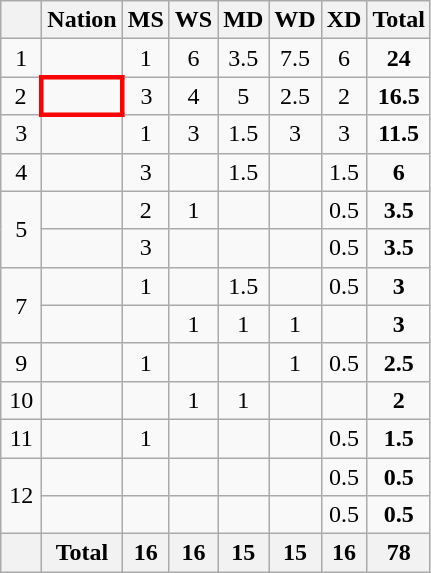<table class="wikitable" style="text-align:center">
<tr>
<th width="20"></th>
<th>Nation</th>
<th width="20">MS</th>
<th width="20">WS</th>
<th width="20">MD</th>
<th width="20">WD</th>
<th width="20">XD</th>
<th>Total</th>
</tr>
<tr>
<td>1</td>
<td align=left></td>
<td>1</td>
<td>6</td>
<td>3.5</td>
<td>7.5</td>
<td>6</td>
<td><strong>24</strong></td>
</tr>
<tr>
<td>2</td>
<td align=left style="border: 3px solid red"><strong></strong></td>
<td>3</td>
<td>4</td>
<td>5</td>
<td>2.5</td>
<td>2</td>
<td><strong>16.5</strong></td>
</tr>
<tr>
<td>3</td>
<td align=left></td>
<td>1</td>
<td>3</td>
<td>1.5</td>
<td>3</td>
<td>3</td>
<td><strong>11.5</strong></td>
</tr>
<tr>
<td>4</td>
<td align=left></td>
<td>3</td>
<td></td>
<td>1.5</td>
<td></td>
<td>1.5</td>
<td><strong>6</strong></td>
</tr>
<tr>
<td rowspan=2>5</td>
<td align=left></td>
<td>2</td>
<td>1</td>
<td></td>
<td></td>
<td>0.5</td>
<td><strong>3.5</strong></td>
</tr>
<tr>
<td align=left></td>
<td>3</td>
<td></td>
<td></td>
<td></td>
<td>0.5</td>
<td><strong>3.5</strong></td>
</tr>
<tr>
<td rowspan=2>7</td>
<td align=left></td>
<td>1</td>
<td></td>
<td>1.5</td>
<td></td>
<td>0.5</td>
<td><strong>3</strong></td>
</tr>
<tr>
<td align=left></td>
<td></td>
<td>1</td>
<td>1</td>
<td>1</td>
<td></td>
<td><strong>3</strong></td>
</tr>
<tr>
<td>9</td>
<td align=left></td>
<td>1</td>
<td></td>
<td></td>
<td>1</td>
<td>0.5</td>
<td><strong>2.5</strong></td>
</tr>
<tr>
<td>10</td>
<td align=left></td>
<td></td>
<td>1</td>
<td>1</td>
<td></td>
<td></td>
<td><strong>2</strong></td>
</tr>
<tr>
<td>11</td>
<td align=left></td>
<td>1</td>
<td></td>
<td></td>
<td></td>
<td>0.5</td>
<td><strong>1.5</strong></td>
</tr>
<tr>
<td rowspan=2>12</td>
<td align=left></td>
<td></td>
<td></td>
<td></td>
<td></td>
<td>0.5</td>
<td><strong>0.5</strong></td>
</tr>
<tr>
<td align=left></td>
<td></td>
<td></td>
<td></td>
<td></td>
<td>0.5</td>
<td><strong>0.5</strong></td>
</tr>
<tr>
<th></th>
<th align=left>Total</th>
<th>16</th>
<th>16</th>
<th>15</th>
<th>15</th>
<th>16</th>
<th>78</th>
</tr>
</table>
